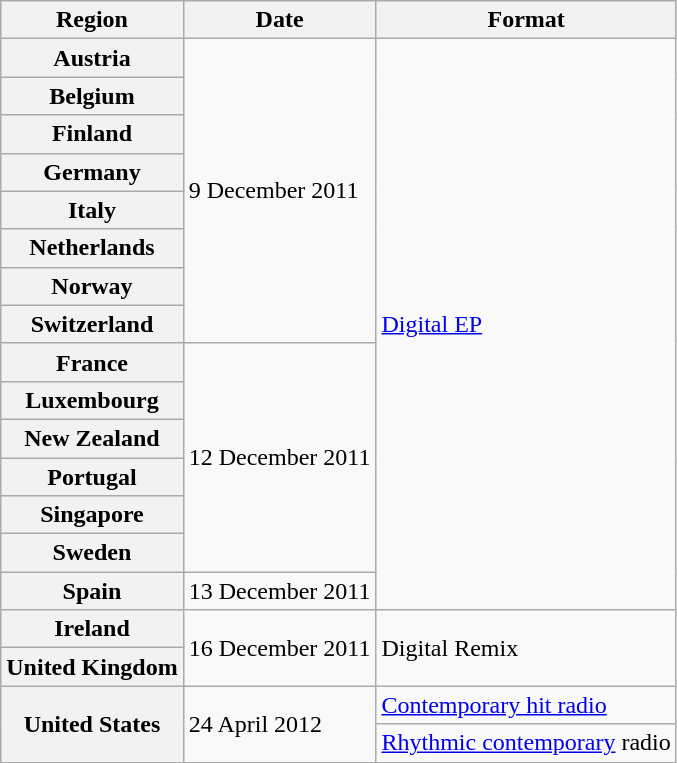<table class="wikitable plainrowheaders">
<tr>
<th scope="col">Region</th>
<th scope="col">Date</th>
<th scope="col">Format</th>
</tr>
<tr>
<th scope="row">Austria</th>
<td rowspan="8">9 December 2011</td>
<td rowspan="15"><a href='#'>Digital EP</a></td>
</tr>
<tr>
<th scope="row">Belgium</th>
</tr>
<tr>
<th scope="row">Finland</th>
</tr>
<tr>
<th scope="row">Germany</th>
</tr>
<tr>
<th scope="row">Italy</th>
</tr>
<tr>
<th scope="row">Netherlands</th>
</tr>
<tr>
<th scope="row">Norway</th>
</tr>
<tr>
<th scope="row">Switzerland</th>
</tr>
<tr>
<th scope="row">France</th>
<td rowspan="6">12 December 2011</td>
</tr>
<tr>
<th scope="row">Luxembourg</th>
</tr>
<tr>
<th scope="row">New Zealand</th>
</tr>
<tr>
<th scope="row">Portugal</th>
</tr>
<tr>
<th scope="row">Singapore</th>
</tr>
<tr>
<th scope="row">Sweden</th>
</tr>
<tr>
<th scope="row">Spain</th>
<td>13 December 2011</td>
</tr>
<tr>
<th scope="row">Ireland</th>
<td rowspan="2">16 December 2011</td>
<td rowspan="2">Digital Remix</td>
</tr>
<tr>
<th scope="row">United Kingdom</th>
</tr>
<tr>
<th scope="row" rowspan="2">United States</th>
<td rowspan="2">24 April 2012</td>
<td><a href='#'>Contemporary hit radio</a></td>
</tr>
<tr>
<td><a href='#'>Rhythmic contemporary</a> radio</td>
</tr>
</table>
